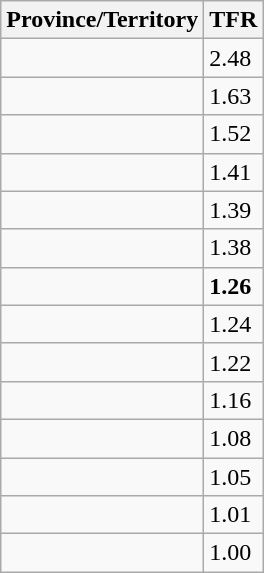<table class="wikitable sortable" style="text-align: left;"|->
<tr>
<th>Province/Territory</th>
<th>TFR</th>
</tr>
<tr>
<td></td>
<td>2.48</td>
</tr>
<tr>
<td></td>
<td>1.63</td>
</tr>
<tr>
<td></td>
<td>1.52</td>
</tr>
<tr>
<td></td>
<td>1.41</td>
</tr>
<tr>
<td></td>
<td>1.39</td>
</tr>
<tr>
<td></td>
<td>1.38</td>
</tr>
<tr>
<td><strong></strong></td>
<td><strong>1.26</strong></td>
</tr>
<tr>
<td></td>
<td>1.24</td>
</tr>
<tr>
<td></td>
<td>1.22</td>
</tr>
<tr>
<td></td>
<td>1.16</td>
</tr>
<tr>
<td></td>
<td>1.08</td>
</tr>
<tr>
<td></td>
<td>1.05</td>
</tr>
<tr>
<td></td>
<td>1.01</td>
</tr>
<tr>
<td></td>
<td>1.00</td>
</tr>
</table>
